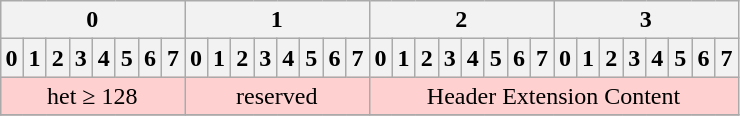<table class="wikitable" style="margin: 0 auto; text-align:center">
<tr>
<th colspan="8">0</th>
<th colspan="8">1</th>
<th colspan="8">2</th>
<th colspan="8">3</th>
</tr>
<tr>
<th>0</th>
<th>1</th>
<th>2</th>
<th>3</th>
<th>4</th>
<th>5</th>
<th>6</th>
<th>7</th>
<th>0</th>
<th>1</th>
<th>2</th>
<th>3</th>
<th>4</th>
<th>5</th>
<th>6</th>
<th>7</th>
<th>0</th>
<th>1</th>
<th>2</th>
<th>3</th>
<th>4</th>
<th>5</th>
<th>6</th>
<th>7</th>
<th>0</th>
<th>1</th>
<th>2</th>
<th>3</th>
<th>4</th>
<th>5</th>
<th>6</th>
<th>7</th>
</tr>
<tr>
<td colspan="8" style="background:#ffd0d0;">het ≥ 128</td>
<td colspan="8" style="background:#ffd0d0;">reserved</td>
<td colspan="16" style="background:#ffd0d0;">Header Extension Content</td>
</tr>
<tr>
</tr>
</table>
